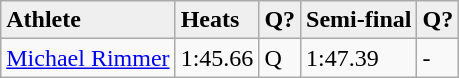<table class="wikitable">
<tr>
<td !align="center" bgcolor="efefef"><strong>Athlete</strong></td>
<td !align="center" bgcolor="efefef"><strong>Heats</strong></td>
<td !align="center" bgcolor="efefef"><strong>Q?</strong></td>
<td !align="center" bgcolor="efefef"><strong>Semi-final</strong></td>
<td !align="center" bgcolor="efefef"><strong>Q?</strong></td>
</tr>
<tr>
<td><a href='#'>Michael Rimmer</a></td>
<td>1:45.66</td>
<td>Q</td>
<td>1:47.39</td>
<td>-</td>
</tr>
</table>
